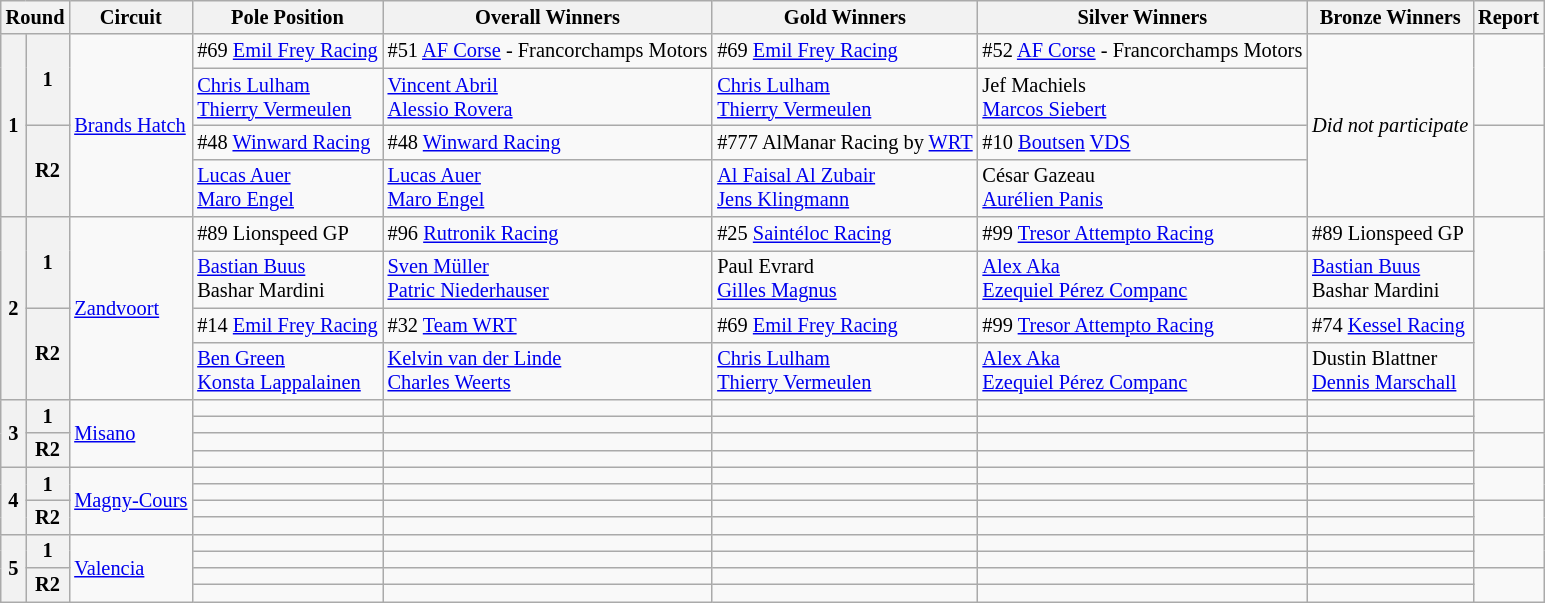<table class="wikitable" style=font-size:85%;">
<tr>
<th colspan=2>Round</th>
<th>Circuit</th>
<th>Pole Position</th>
<th>Overall Winners</th>
<th>Gold Winners</th>
<th>Silver Winners</th>
<th>Bronze Winners</th>
<th>Report</th>
</tr>
<tr>
<th rowspan=4>1</th>
<th rowspan=2>1</th>
<td rowspan=4> <a href='#'>Brands Hatch</a></td>
<td> #69 <a href='#'>Emil Frey Racing</a></td>
<td> #51 <a href='#'>AF Corse</a> - Francorchamps Motors</td>
<td> #69 <a href='#'>Emil Frey Racing</a></td>
<td> #52 <a href='#'>AF Corse</a> - Francorchamps Motors</td>
<td rowspan=4 align=center><em>Did not participate</em></td>
<td rowspan="2"></td>
</tr>
<tr>
<td> <a href='#'>Chris Lulham</a><br> <a href='#'>Thierry Vermeulen</a></td>
<td> <a href='#'>Vincent Abril</a><br> <a href='#'>Alessio Rovera</a></td>
<td> <a href='#'>Chris Lulham</a><br> <a href='#'>Thierry Vermeulen</a></td>
<td> Jef Machiels<br> <a href='#'>Marcos Siebert</a></td>
</tr>
<tr>
<th rowspan=2>R2</th>
<td> #48 <a href='#'>Winward Racing</a></td>
<td> #48 <a href='#'>Winward Racing</a></td>
<td> #777 AlManar Racing by <a href='#'>WRT</a></td>
<td> #10 <a href='#'>Boutsen</a> <a href='#'>VDS</a></td>
<td rowspan="2"></td>
</tr>
<tr>
<td> <a href='#'>Lucas Auer</a><br> <a href='#'>Maro Engel</a></td>
<td> <a href='#'>Lucas Auer</a><br> <a href='#'>Maro Engel</a></td>
<td> <a href='#'>Al Faisal Al Zubair</a><br> <a href='#'>Jens Klingmann</a></td>
<td> César Gazeau<br> <a href='#'>Aurélien Panis</a></td>
</tr>
<tr>
<th rowspan=4>2</th>
<th rowspan=2>1</th>
<td rowspan=4> <a href='#'>Zandvoort</a></td>
<td> #89 Lionspeed GP</td>
<td> #96 <a href='#'>Rutronik Racing</a></td>
<td> #25 <a href='#'>Saintéloc Racing</a></td>
<td> #99 <a href='#'>Tresor Attempto Racing</a></td>
<td> #89 Lionspeed GP</td>
<td rowspan="2"></td>
</tr>
<tr>
<td> <a href='#'>Bastian Buus</a><br> Bashar Mardini</td>
<td> <a href='#'>Sven Müller</a><br> <a href='#'>Patric Niederhauser</a></td>
<td> Paul Evrard<br> <a href='#'>Gilles Magnus</a></td>
<td> <a href='#'>Alex Aka</a><br> <a href='#'>Ezequiel Pérez Companc</a></td>
<td> <a href='#'>Bastian Buus</a><br> Bashar Mardini</td>
</tr>
<tr>
<th rowspan=2>R2</th>
<td> #14 <a href='#'>Emil Frey Racing</a></td>
<td> #32 <a href='#'>Team WRT</a></td>
<td> #69 <a href='#'>Emil Frey Racing</a></td>
<td> #99 <a href='#'>Tresor Attempto Racing</a></td>
<td> #74 <a href='#'>Kessel Racing</a></td>
<td rowspan="2"></td>
</tr>
<tr>
<td> <a href='#'>Ben Green</a><br> <a href='#'>Konsta Lappalainen</a></td>
<td> <a href='#'>Kelvin van der Linde</a><br> <a href='#'>Charles Weerts</a></td>
<td> <a href='#'>Chris Lulham</a><br> <a href='#'>Thierry Vermeulen</a></td>
<td> <a href='#'>Alex Aka</a><br> <a href='#'>Ezequiel Pérez Companc</a></td>
<td> Dustin Blattner<br> <a href='#'>Dennis Marschall</a></td>
</tr>
<tr>
<th rowspan=4>3</th>
<th rowspan=2>1</th>
<td rowspan=4> <a href='#'>Misano</a></td>
<td></td>
<td></td>
<td></td>
<td></td>
<td></td>
<td rowspan="2"></td>
</tr>
<tr>
<td></td>
<td></td>
<td></td>
<td></td>
<td></td>
</tr>
<tr>
<th rowspan=2>R2</th>
<td></td>
<td></td>
<td></td>
<td></td>
<td></td>
<td rowspan="2"></td>
</tr>
<tr>
<td></td>
<td></td>
<td></td>
<td></td>
<td></td>
</tr>
<tr>
<th rowspan=4>4</th>
<th rowspan=2>1</th>
<td rowspan=4> <a href='#'>Magny-Cours</a></td>
<td></td>
<td></td>
<td></td>
<td></td>
<td></td>
<td rowspan="2"></td>
</tr>
<tr>
<td></td>
<td></td>
<td></td>
<td></td>
<td></td>
</tr>
<tr>
<th rowspan=2>R2</th>
<td></td>
<td></td>
<td></td>
<td></td>
<td></td>
<td rowspan="2"></td>
</tr>
<tr>
<td></td>
<td></td>
<td></td>
<td></td>
<td></td>
</tr>
<tr>
<th rowspan=4>5</th>
<th rowspan=2>1</th>
<td rowspan=4> <a href='#'>Valencia</a></td>
<td></td>
<td></td>
<td></td>
<td></td>
<td></td>
<td rowspan="2"></td>
</tr>
<tr>
<td></td>
<td></td>
<td></td>
<td></td>
<td></td>
</tr>
<tr>
<th rowspan=2>R2</th>
<td></td>
<td></td>
<td></td>
<td></td>
<td></td>
<td rowspan="2"></td>
</tr>
<tr>
<td></td>
<td></td>
<td></td>
<td></td>
<td></td>
</tr>
</table>
